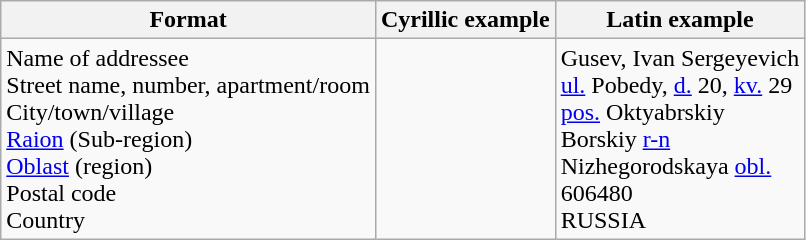<table class="wikitable">
<tr>
<th>Format</th>
<th>Cyrillic example</th>
<th>Latin example</th>
</tr>
<tr>
<td>Name of addressee<br>Street name, number, apartment/room<br>City/town/village<br><a href='#'>Raion</a> (Sub-region)<br><a href='#'>Oblast</a> (region)<br>Postal code<br>Country</td>
<td><br><br></td>
<td>Gusev, Ivan Sergeyevich<br><a href='#'>ul.</a> Pobedy, <a href='#'>d.</a> 20, <a href='#'>kv.</a> 29<br><a href='#'>pos.</a> Oktyabrskiy<br>Borskiy <a href='#'>r-n</a><br>Nizhegorodskaya <a href='#'>obl.</a><br>606480<br>RUSSIA</td>
</tr>
</table>
